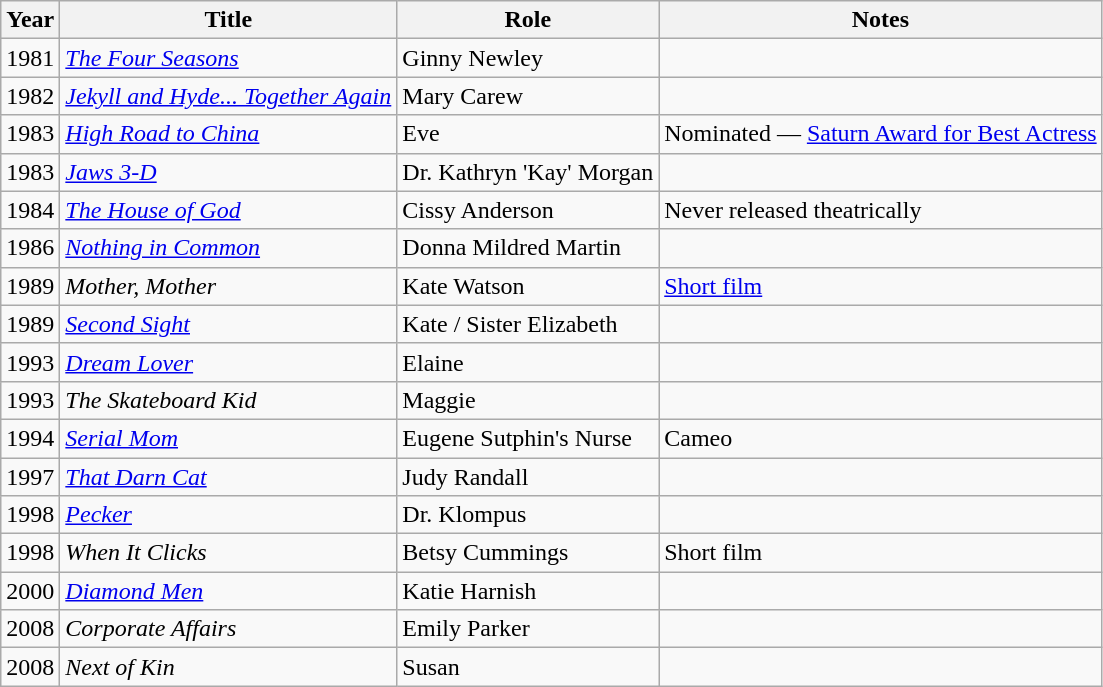<table class="wikitable sortable">
<tr>
<th>Year</th>
<th>Title</th>
<th>Role</th>
<th>Notes</th>
</tr>
<tr>
<td>1981</td>
<td><em><a href='#'>The Four Seasons</a></em></td>
<td>Ginny Newley</td>
<td></td>
</tr>
<tr>
<td>1982</td>
<td><em><a href='#'>Jekyll and Hyde... Together Again</a></em></td>
<td>Mary Carew</td>
<td></td>
</tr>
<tr>
<td>1983</td>
<td><em><a href='#'>High Road to China</a></em></td>
<td>Eve</td>
<td>Nominated — <a href='#'>Saturn Award for Best Actress</a></td>
</tr>
<tr>
<td>1983</td>
<td><em><a href='#'>Jaws 3-D</a></em></td>
<td>Dr. Kathryn 'Kay' Morgan</td>
<td></td>
</tr>
<tr>
<td>1984</td>
<td><em><a href='#'>The House of God</a></em></td>
<td>Cissy Anderson</td>
<td>Never released theatrically</td>
</tr>
<tr>
<td>1986</td>
<td><em><a href='#'>Nothing in Common</a></em></td>
<td>Donna Mildred Martin</td>
<td></td>
</tr>
<tr>
<td>1989</td>
<td><em>Mother, Mother</em></td>
<td>Kate Watson</td>
<td><a href='#'>Short film</a></td>
</tr>
<tr>
<td>1989</td>
<td><em><a href='#'>Second Sight</a></em></td>
<td>Kate / Sister Elizabeth</td>
<td></td>
</tr>
<tr>
<td>1993</td>
<td><em><a href='#'>Dream Lover</a></em></td>
<td>Elaine</td>
<td></td>
</tr>
<tr>
<td>1993</td>
<td><em>The Skateboard Kid</em></td>
<td>Maggie</td>
<td></td>
</tr>
<tr>
<td>1994</td>
<td><em><a href='#'>Serial Mom</a></em></td>
<td>Eugene Sutphin's Nurse</td>
<td>Cameo</td>
</tr>
<tr>
<td>1997</td>
<td><em><a href='#'>That Darn Cat</a></em></td>
<td>Judy Randall</td>
<td></td>
</tr>
<tr>
<td>1998</td>
<td><em><a href='#'>Pecker</a></em></td>
<td>Dr. Klompus</td>
<td></td>
</tr>
<tr>
<td>1998</td>
<td><em>When It Clicks</em></td>
<td>Betsy Cummings</td>
<td>Short film</td>
</tr>
<tr>
<td>2000</td>
<td><em><a href='#'>Diamond Men</a></em></td>
<td>Katie Harnish</td>
<td></td>
</tr>
<tr>
<td>2008</td>
<td><em>Corporate Affairs</em></td>
<td>Emily Parker</td>
<td></td>
</tr>
<tr>
<td>2008</td>
<td><em>Next of Kin</em></td>
<td>Susan</td>
<td></td>
</tr>
</table>
